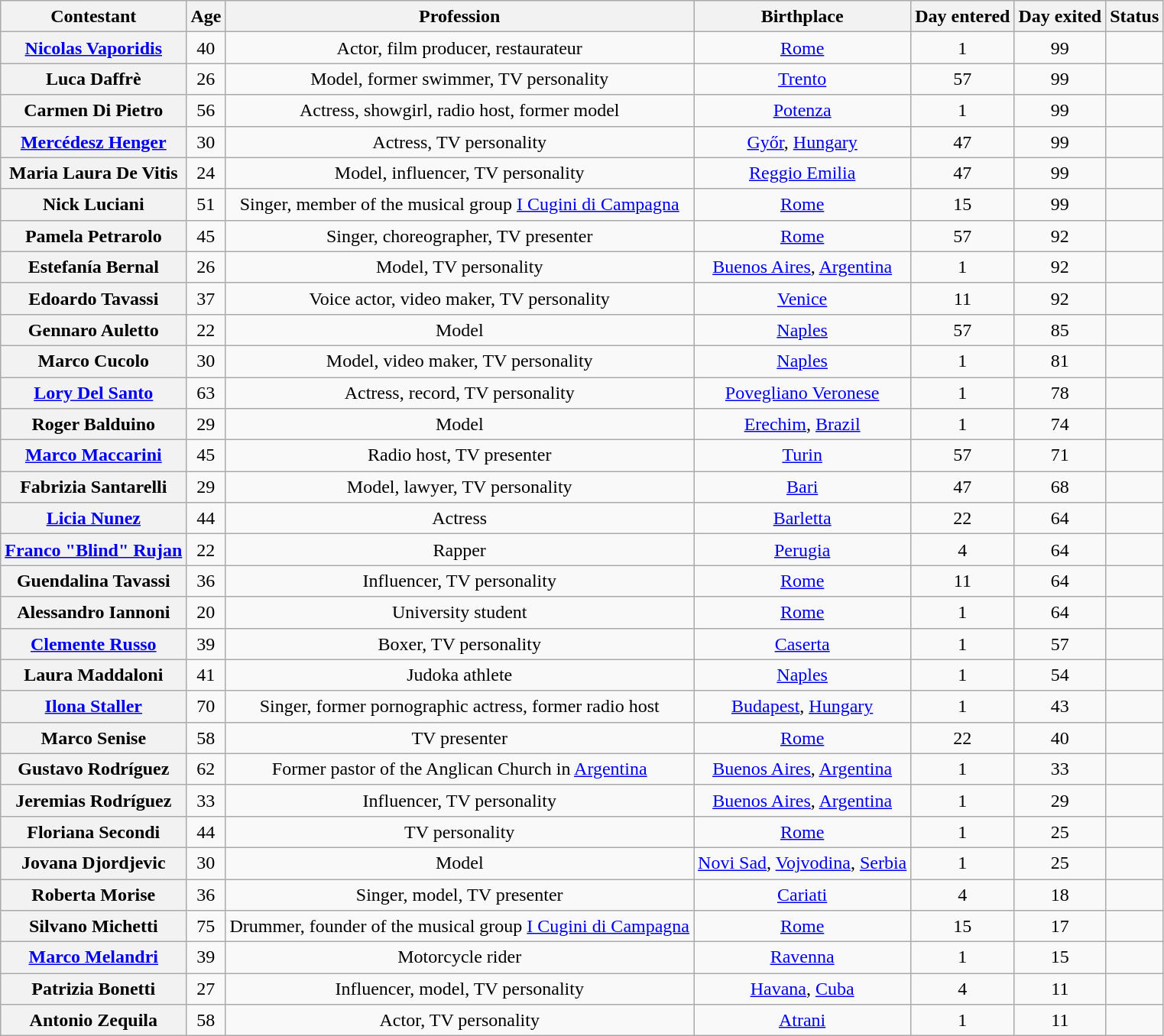<table class="wikitable sortable" style="text-align:center; line-height:20px; width:auto;">
<tr>
<th>Contestant</th>
<th>Age</th>
<th>Profession</th>
<th>Birthplace</th>
<th>Day entered</th>
<th>Day exited</th>
<th>Status</th>
</tr>
<tr>
<th><a href='#'>Nicolas Vaporidis</a></th>
<td>40</td>
<td>Actor, film producer, restaurateur</td>
<td><a href='#'>Rome</a></td>
<td>1</td>
<td>99</td>
<td></td>
</tr>
<tr>
<th>Luca Daffrè</th>
<td>26</td>
<td>Model, former swimmer, TV personality</td>
<td><a href='#'>Trento</a></td>
<td>57</td>
<td>99</td>
<td></td>
</tr>
<tr>
<th>Carmen Di Pietro</th>
<td>56</td>
<td>Actress, showgirl, radio host, former model</td>
<td><a href='#'>Potenza</a></td>
<td>1</td>
<td>99</td>
<td></td>
</tr>
<tr>
<th><a href='#'>Mercédesz Henger</a></th>
<td>30</td>
<td>Actress, TV personality</td>
<td><a href='#'>Győr</a>, <a href='#'>Hungary</a></td>
<td>47</td>
<td>99</td>
<td></td>
</tr>
<tr>
<th>Maria Laura De Vitis</th>
<td>24</td>
<td>Model, influencer, TV personality</td>
<td><a href='#'>Reggio Emilia</a></td>
<td>47</td>
<td>99</td>
<td></td>
</tr>
<tr>
<th>Nick Luciani</th>
<td>51</td>
<td>Singer, member of the musical group <a href='#'>I Cugini di Campagna</a></td>
<td><a href='#'>Rome</a></td>
<td>15</td>
<td>99</td>
<td></td>
</tr>
<tr>
<th>Pamela Petrarolo</th>
<td>45</td>
<td>Singer, choreographer, TV presenter</td>
<td><a href='#'>Rome</a></td>
<td>57</td>
<td>92</td>
<td></td>
</tr>
<tr>
<th>Estefanía Bernal</th>
<td>26</td>
<td>Model, TV personality</td>
<td><a href='#'>Buenos Aires</a>, <a href='#'>Argentina</a></td>
<td>1</td>
<td>92</td>
<td></td>
</tr>
<tr>
<th>Edoardo Tavassi</th>
<td>37</td>
<td>Voice actor, video maker, TV personality</td>
<td><a href='#'>Venice</a></td>
<td>11</td>
<td>92</td>
<td></td>
</tr>
<tr>
<th>Gennaro Auletto</th>
<td>22</td>
<td>Model</td>
<td><a href='#'>Naples</a></td>
<td>57</td>
<td>85</td>
<td></td>
</tr>
<tr>
<th>Marco Cucolo</th>
<td>30</td>
<td>Model, video maker, TV personality</td>
<td><a href='#'>Naples</a></td>
<td>1</td>
<td>81</td>
<td></td>
</tr>
<tr>
<th><a href='#'>Lory Del Santo</a></th>
<td>63</td>
<td>Actress, record, TV personality</td>
<td><a href='#'>Povegliano Veronese</a></td>
<td>1</td>
<td>78</td>
<td></td>
</tr>
<tr>
<th>Roger Balduino</th>
<td>29</td>
<td>Model</td>
<td><a href='#'>Erechim</a>, <a href='#'>Brazil</a></td>
<td>1</td>
<td>74</td>
<td></td>
</tr>
<tr>
<th><a href='#'>Marco Maccarini</a></th>
<td>45</td>
<td>Radio host, TV presenter</td>
<td><a href='#'>Turin</a></td>
<td>57</td>
<td>71</td>
<td></td>
</tr>
<tr>
<th>Fabrizia Santarelli</th>
<td>29</td>
<td>Model, lawyer, TV personality</td>
<td><a href='#'>Bari</a></td>
<td>47</td>
<td>68</td>
<td></td>
</tr>
<tr>
<th><a href='#'>Licia Nunez</a></th>
<td>44</td>
<td>Actress</td>
<td><a href='#'>Barletta</a></td>
<td>22</td>
<td>64</td>
<td></td>
</tr>
<tr>
<th><a href='#'>Franco "Blind" Rujan</a></th>
<td>22</td>
<td>Rapper</td>
<td><a href='#'>Perugia</a></td>
<td>4</td>
<td>64</td>
<td></td>
</tr>
<tr>
<th>Guendalina Tavassi</th>
<td>36</td>
<td>Influencer, TV personality</td>
<td><a href='#'>Rome</a></td>
<td>11</td>
<td>64</td>
<td></td>
</tr>
<tr>
<th>Alessandro Iannoni</th>
<td>20</td>
<td>University student</td>
<td><a href='#'>Rome</a></td>
<td>1</td>
<td>64</td>
<td></td>
</tr>
<tr>
<th><a href='#'>Clemente Russo</a></th>
<td>39</td>
<td>Boxer, TV personality</td>
<td><a href='#'>Caserta</a></td>
<td>1</td>
<td>57</td>
<td></td>
</tr>
<tr>
<th>Laura Maddaloni</th>
<td>41</td>
<td>Judoka athlete</td>
<td><a href='#'>Naples</a></td>
<td>1</td>
<td>54</td>
<td></td>
</tr>
<tr>
<th><a href='#'>Ilona Staller</a></th>
<td>70</td>
<td>Singer, former pornographic actress, former radio host</td>
<td><a href='#'>Budapest</a>, <a href='#'>Hungary</a></td>
<td>1</td>
<td>43</td>
<td></td>
</tr>
<tr>
<th>Marco Senise</th>
<td>58</td>
<td>TV presenter</td>
<td><a href='#'>Rome</a></td>
<td>22</td>
<td>40</td>
<td></td>
</tr>
<tr>
<th>Gustavo Rodríguez</th>
<td>62</td>
<td>Former pastor of the Anglican Church in <a href='#'>Argentina</a></td>
<td><a href='#'>Buenos Aires</a>, <a href='#'>Argentina</a></td>
<td>1</td>
<td>33</td>
<td></td>
</tr>
<tr>
<th>Jeremias Rodríguez</th>
<td>33</td>
<td>Influencer, TV personality</td>
<td><a href='#'>Buenos Aires</a>, <a href='#'>Argentina</a></td>
<td>1</td>
<td>29</td>
<td></td>
</tr>
<tr>
<th>Floriana Secondi</th>
<td>44</td>
<td>TV personality</td>
<td><a href='#'>Rome</a></td>
<td>1</td>
<td>25</td>
<td></td>
</tr>
<tr>
<th>Jovana Djordjevic</th>
<td>30</td>
<td>Model</td>
<td><a href='#'>Novi Sad</a>, <a href='#'>Vojvodina</a>, <a href='#'>Serbia</a></td>
<td>1</td>
<td>25</td>
<td></td>
</tr>
<tr>
<th>Roberta Morise</th>
<td>36</td>
<td>Singer, model, TV presenter</td>
<td><a href='#'>Cariati</a></td>
<td>4</td>
<td>18</td>
<td></td>
</tr>
<tr>
<th>Silvano Michetti</th>
<td>75</td>
<td>Drummer, founder of the musical group <a href='#'>I Cugini di Campagna</a></td>
<td><a href='#'>Rome</a></td>
<td>15</td>
<td>17</td>
<td></td>
</tr>
<tr>
<th><a href='#'>Marco Melandri</a></th>
<td>39</td>
<td>Motorcycle rider</td>
<td><a href='#'>Ravenna</a></td>
<td>1</td>
<td>15</td>
<td></td>
</tr>
<tr>
<th>Patrizia Bonetti</th>
<td>27</td>
<td>Influencer, model, TV personality</td>
<td><a href='#'>Havana</a>, <a href='#'>Cuba</a></td>
<td>4</td>
<td>11</td>
<td></td>
</tr>
<tr>
<th>Antonio Zequila</th>
<td>58</td>
<td>Actor, TV personality</td>
<td><a href='#'>Atrani</a></td>
<td>1</td>
<td>11</td>
<td></td>
</tr>
</table>
